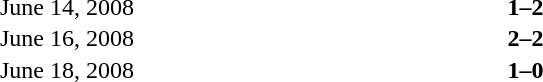<table width=100% cellspacing=1>
<tr>
<th width=120></th>
<th width=220></th>
<th width=70></th>
<th width=220></th>
<th></th>
</tr>
<tr>
<td align=right>June 14, 2008</td>
<td align=right><strong></strong></td>
<td align=center><strong>1–2</strong></td>
<td><strong></strong></td>
</tr>
<tr>
<td align=right>June 16, 2008</td>
<td align=right><strong></strong></td>
<td align=center><strong>2–2</strong></td>
<td><strong></strong></td>
</tr>
<tr>
<td align=right>June 18, 2008</td>
<td align=right><strong></strong></td>
<td align=center><strong>1–0</strong></td>
<td><strong></strong></td>
</tr>
</table>
